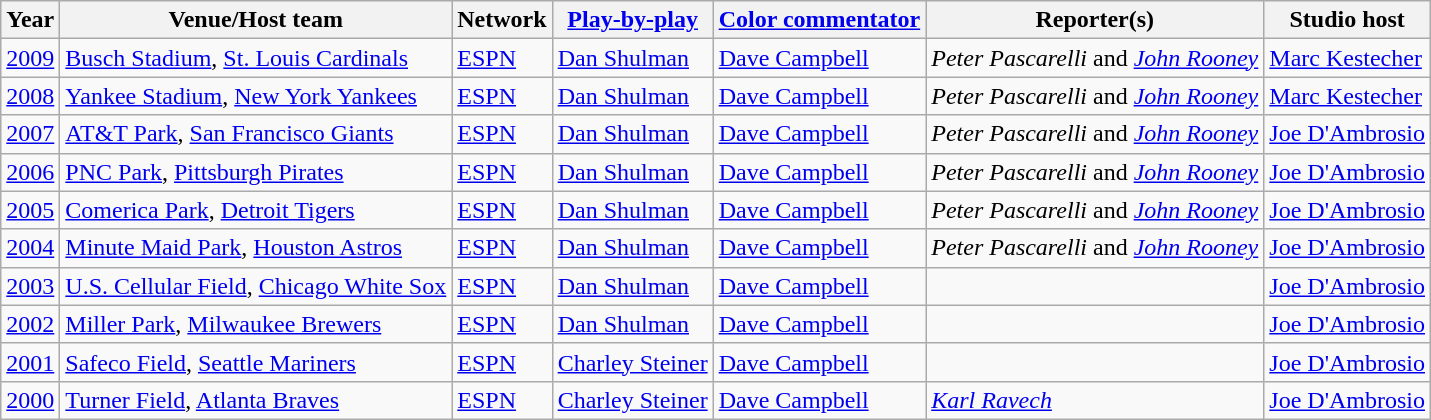<table class="wikitable">
<tr>
<th>Year</th>
<th>Venue/Host team</th>
<th>Network</th>
<th><a href='#'>Play-by-play</a></th>
<th><a href='#'>Color commentator</a></th>
<th>Reporter(s)</th>
<th>Studio host</th>
</tr>
<tr>
<td><a href='#'>2009</a></td>
<td><a href='#'>Busch Stadium</a>, <a href='#'>St. Louis Cardinals</a></td>
<td><a href='#'>ESPN</a></td>
<td><a href='#'>Dan Shulman</a></td>
<td><a href='#'>Dave Campbell</a></td>
<td><em>Peter Pascarelli</em> and <em><a href='#'>John Rooney</a></em></td>
<td><a href='#'>Marc Kestecher</a></td>
</tr>
<tr>
<td><a href='#'>2008</a></td>
<td><a href='#'>Yankee Stadium</a>, <a href='#'>New York Yankees</a></td>
<td><a href='#'>ESPN</a></td>
<td><a href='#'>Dan Shulman</a></td>
<td><a href='#'>Dave Campbell</a></td>
<td><em>Peter Pascarelli</em> and <em><a href='#'>John Rooney</a></em></td>
<td><a href='#'>Marc Kestecher</a></td>
</tr>
<tr>
<td><a href='#'>2007</a></td>
<td><a href='#'>AT&T Park</a>, <a href='#'>San Francisco Giants</a></td>
<td><a href='#'>ESPN</a></td>
<td><a href='#'>Dan Shulman</a></td>
<td><a href='#'>Dave Campbell</a></td>
<td><em>Peter Pascarelli</em> and <em><a href='#'>John Rooney</a></em></td>
<td><a href='#'>Joe D'Ambrosio</a></td>
</tr>
<tr>
<td><a href='#'>2006</a></td>
<td><a href='#'>PNC Park</a>, <a href='#'>Pittsburgh Pirates</a></td>
<td><a href='#'>ESPN</a></td>
<td><a href='#'>Dan Shulman</a></td>
<td><a href='#'>Dave Campbell</a></td>
<td><em>Peter Pascarelli</em> and <em><a href='#'>John Rooney</a></em></td>
<td><a href='#'>Joe D'Ambrosio</a></td>
</tr>
<tr>
<td><a href='#'>2005</a></td>
<td><a href='#'>Comerica Park</a>, <a href='#'>Detroit Tigers</a></td>
<td><a href='#'>ESPN</a></td>
<td><a href='#'>Dan Shulman</a></td>
<td><a href='#'>Dave Campbell</a></td>
<td><em>Peter Pascarelli</em> and <em><a href='#'>John Rooney</a></em></td>
<td><a href='#'>Joe D'Ambrosio</a></td>
</tr>
<tr>
<td><a href='#'>2004</a></td>
<td><a href='#'>Minute Maid Park</a>, <a href='#'>Houston Astros</a></td>
<td><a href='#'>ESPN</a></td>
<td><a href='#'>Dan Shulman</a></td>
<td><a href='#'>Dave Campbell</a></td>
<td><em>Peter Pascarelli</em> and <em><a href='#'>John Rooney</a></em></td>
<td><a href='#'>Joe D'Ambrosio</a></td>
</tr>
<tr>
<td><a href='#'>2003</a></td>
<td><a href='#'>U.S. Cellular Field</a>, <a href='#'>Chicago White Sox</a></td>
<td><a href='#'>ESPN</a></td>
<td><a href='#'>Dan Shulman</a></td>
<td><a href='#'>Dave Campbell</a></td>
<td></td>
<td><a href='#'>Joe D'Ambrosio</a></td>
</tr>
<tr>
<td><a href='#'>2002</a></td>
<td><a href='#'>Miller Park</a>, <a href='#'>Milwaukee Brewers</a></td>
<td><a href='#'>ESPN</a></td>
<td><a href='#'>Dan Shulman</a></td>
<td><a href='#'>Dave Campbell</a></td>
<td></td>
<td><a href='#'>Joe D'Ambrosio</a></td>
</tr>
<tr>
<td><a href='#'>2001</a></td>
<td><a href='#'>Safeco Field</a>, <a href='#'>Seattle Mariners</a></td>
<td><a href='#'>ESPN</a></td>
<td><a href='#'>Charley Steiner</a></td>
<td><a href='#'>Dave Campbell</a></td>
<td></td>
<td><a href='#'>Joe D'Ambrosio</a></td>
</tr>
<tr>
<td><a href='#'>2000</a></td>
<td><a href='#'>Turner Field</a>, <a href='#'>Atlanta Braves</a></td>
<td><a href='#'>ESPN</a></td>
<td><a href='#'>Charley Steiner</a></td>
<td><a href='#'>Dave Campbell</a></td>
<td><em><a href='#'>Karl Ravech</a></em></td>
<td><a href='#'>Joe D'Ambrosio</a></td>
</tr>
</table>
